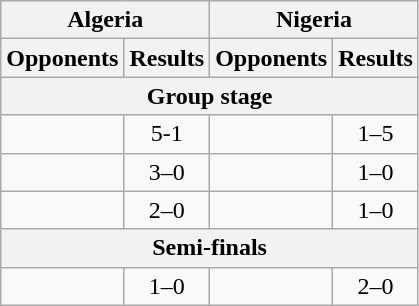<table class="wikitable">
<tr>
<th colspan=2>Algeria</th>
<th colspan=2>Nigeria</th>
</tr>
<tr>
<th>Opponents</th>
<th>Results</th>
<th>Opponents</th>
<th>Results</th>
</tr>
<tr>
<th colspan=4>Group stage</th>
</tr>
<tr>
<td></td>
<td align=center>5-1</td>
<td></td>
<td align=center>1–5</td>
</tr>
<tr>
<td></td>
<td align=center>3–0</td>
<td></td>
<td align=center>1–0</td>
</tr>
<tr>
<td></td>
<td align=center>2–0</td>
<td></td>
<td align=center>1–0</td>
</tr>
<tr>
<th colspan=4>Semi-finals</th>
</tr>
<tr>
<td></td>
<td align=center>1–0</td>
<td></td>
<td align=center>2–0</td>
</tr>
</table>
